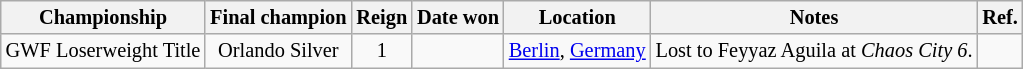<table class="wikitable sortable" style="text-align: center; font-size:85%;">
<tr>
<th>Championship</th>
<th>Final champion</th>
<th>Reign</th>
<th>Date won</th>
<th>Location</th>
<th>Notes</th>
<th>Ref.</th>
</tr>
<tr>
<td align=center>GWF Loserweight Title</td>
<td align=center>Orlando Silver</td>
<td align=center>1</td>
<td align=center></td>
<td align=center><a href='#'>Berlin</a>, <a href='#'>Germany</a></td>
<td align=left>Lost to Feyyaz Aguila at <em>Chaos City 6</em>.</td>
<td align=center></td>
</tr>
</table>
